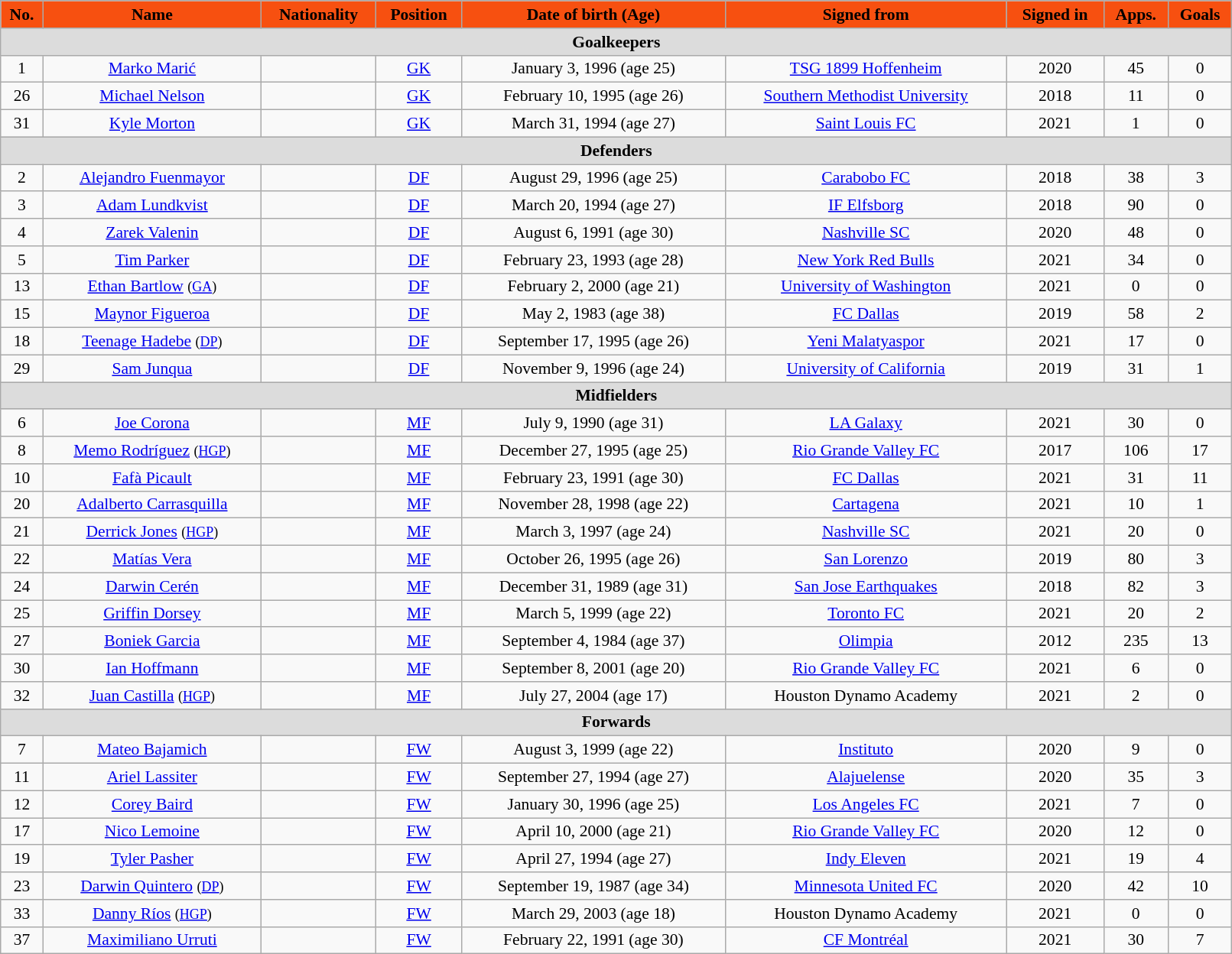<table class="wikitable" style="text-align:center; font-size:90%; width:85%;">
<tr>
<th style="background:#F75010; color:#000; text-align:center;">No.</th>
<th style="background:#F75010; color:#000; text-align:center;">Name</th>
<th style="background:#F75010; color:#000; text-align:center;">Nationality</th>
<th style="background:#F75010; color:#000; text-align:center;">Position</th>
<th style="background:#F75010; color:#000; text-align:center;">Date of birth (Age)</th>
<th style="background:#F75010; color:#000; text-align:center;">Signed from</th>
<th style="background:#F75010; color:#000; text-align:center;">Signed in</th>
<th style="background:#F75010; color:#000; text-align:center;">Apps.</th>
<th style="background:#F75010; color:#000; text-align:center;">Goals</th>
</tr>
<tr>
<th colspan="9" style="background:#dcdcdc; text-align:center;">Goalkeepers</th>
</tr>
<tr>
<td>1</td>
<td><a href='#'>Marko Marić</a></td>
<td></td>
<td><a href='#'>GK</a></td>
<td>January 3, 1996 (age 25)</td>
<td><a href='#'>TSG 1899 Hoffenheim</a></td>
<td>2020</td>
<td>45</td>
<td>0</td>
</tr>
<tr>
<td>26</td>
<td><a href='#'>Michael Nelson</a></td>
<td></td>
<td><a href='#'>GK</a></td>
<td>February 10, 1995 (age 26)</td>
<td><a href='#'>Southern Methodist University</a></td>
<td>2018</td>
<td>11</td>
<td>0</td>
</tr>
<tr>
<td>31</td>
<td><a href='#'>Kyle Morton</a></td>
<td></td>
<td><a href='#'>GK</a></td>
<td>March 31, 1994 (age 27)</td>
<td><a href='#'>Saint Louis FC</a></td>
<td>2021</td>
<td>1</td>
<td>0</td>
</tr>
<tr>
<th colspan="9" style="background:#dcdcdc; text-align:center;">Defenders</th>
</tr>
<tr>
<td>2</td>
<td><a href='#'>Alejandro Fuenmayor</a></td>
<td></td>
<td><a href='#'>DF</a></td>
<td>August 29, 1996 (age 25)</td>
<td><a href='#'>Carabobo FC</a></td>
<td>2018</td>
<td>38</td>
<td>3</td>
</tr>
<tr>
<td>3</td>
<td><a href='#'>Adam Lundkvist</a></td>
<td></td>
<td><a href='#'>DF</a></td>
<td>March 20, 1994 (age 27)</td>
<td><a href='#'>IF Elfsborg</a></td>
<td>2018</td>
<td>90</td>
<td>0</td>
</tr>
<tr>
<td>4</td>
<td><a href='#'>Zarek Valenin</a></td>
<td></td>
<td><a href='#'>DF</a></td>
<td>August 6, 1991 (age 30)</td>
<td><a href='#'>Nashville SC</a></td>
<td>2020</td>
<td>48</td>
<td>0</td>
</tr>
<tr>
<td>5</td>
<td><a href='#'>Tim Parker</a></td>
<td></td>
<td><a href='#'>DF</a></td>
<td>February 23, 1993 (age 28)</td>
<td><a href='#'>New York Red Bulls</a></td>
<td>2021</td>
<td>34</td>
<td>0</td>
</tr>
<tr>
<td>13</td>
<td><a href='#'>Ethan Bartlow</a> <small>(<a href='#'>GA</a>)</small></td>
<td></td>
<td><a href='#'>DF</a></td>
<td>February 2, 2000 (age 21)</td>
<td><a href='#'>University of Washington</a></td>
<td>2021</td>
<td>0</td>
<td>0</td>
</tr>
<tr>
<td>15</td>
<td><a href='#'>Maynor Figueroa</a></td>
<td></td>
<td><a href='#'>DF</a></td>
<td>May 2, 1983 (age 38)</td>
<td><a href='#'>FC Dallas</a></td>
<td>2019</td>
<td>58</td>
<td>2</td>
</tr>
<tr>
<td>18</td>
<td><a href='#'>Teenage Hadebe</a> <small>(<a href='#'>DP</a>)</small></td>
<td></td>
<td><a href='#'>DF</a></td>
<td>September 17, 1995 (age 26)</td>
<td><a href='#'>Yeni Malatyaspor</a></td>
<td>2021</td>
<td>17</td>
<td>0</td>
</tr>
<tr>
<td>29</td>
<td><a href='#'>Sam Junqua</a></td>
<td></td>
<td><a href='#'>DF</a></td>
<td>November 9, 1996 (age 24)</td>
<td><a href='#'>University of California</a></td>
<td>2019</td>
<td>31</td>
<td>1</td>
</tr>
<tr>
<th colspan="9" style="background:#dcdcdc; text-align:center;">Midfielders</th>
</tr>
<tr>
<td>6</td>
<td><a href='#'>Joe Corona</a></td>
<td></td>
<td><a href='#'>MF</a></td>
<td>July 9, 1990 (age 31)</td>
<td><a href='#'>LA Galaxy</a></td>
<td>2021</td>
<td>30</td>
<td>0</td>
</tr>
<tr>
<td>8</td>
<td><a href='#'>Memo Rodríguez</a> <small>(<a href='#'>HGP</a>)</small></td>
<td></td>
<td><a href='#'>MF</a></td>
<td>December 27, 1995 (age 25)</td>
<td><a href='#'>Rio Grande Valley FC</a></td>
<td>2017</td>
<td>106</td>
<td>17</td>
</tr>
<tr>
<td>10</td>
<td><a href='#'>Fafà Picault</a></td>
<td></td>
<td><a href='#'>MF</a></td>
<td>February 23, 1991 (age 30)</td>
<td><a href='#'>FC Dallas</a></td>
<td>2021</td>
<td>31</td>
<td>11</td>
</tr>
<tr>
<td>20</td>
<td><a href='#'>Adalberto Carrasquilla</a></td>
<td></td>
<td><a href='#'>MF</a></td>
<td>November 28, 1998 (age 22)</td>
<td><a href='#'>Cartagena</a></td>
<td>2021</td>
<td>10</td>
<td>1</td>
</tr>
<tr>
<td>21</td>
<td><a href='#'>Derrick Jones</a> <small>(<a href='#'>HGP</a>)</small></td>
<td></td>
<td><a href='#'>MF</a></td>
<td>March 3, 1997 (age 24)</td>
<td><a href='#'>Nashville SC</a></td>
<td>2021</td>
<td>20</td>
<td>0</td>
</tr>
<tr>
<td>22</td>
<td><a href='#'>Matías Vera</a></td>
<td></td>
<td><a href='#'>MF</a></td>
<td>October 26, 1995 (age 26)</td>
<td><a href='#'>San Lorenzo</a></td>
<td>2019</td>
<td>80</td>
<td>3</td>
</tr>
<tr>
<td>24</td>
<td><a href='#'>Darwin Cerén</a></td>
<td></td>
<td><a href='#'>MF</a></td>
<td>December 31, 1989 (age 31)</td>
<td><a href='#'>San Jose Earthquakes</a></td>
<td>2018</td>
<td>82</td>
<td>3</td>
</tr>
<tr>
<td>25</td>
<td><a href='#'>Griffin Dorsey</a></td>
<td></td>
<td><a href='#'>MF</a></td>
<td>March 5, 1999 (age 22)</td>
<td><a href='#'>Toronto FC</a></td>
<td>2021</td>
<td>20</td>
<td>2</td>
</tr>
<tr>
<td>27</td>
<td><a href='#'>Boniek Garcia</a></td>
<td></td>
<td><a href='#'>MF</a></td>
<td>September 4, 1984 (age 37)</td>
<td><a href='#'>Olimpia</a></td>
<td>2012</td>
<td>235</td>
<td>13</td>
</tr>
<tr>
<td>30</td>
<td><a href='#'>Ian Hoffmann</a></td>
<td></td>
<td><a href='#'>MF</a></td>
<td>September 8, 2001 (age 20)</td>
<td><a href='#'>Rio Grande Valley FC</a></td>
<td>2021</td>
<td>6</td>
<td>0</td>
</tr>
<tr>
<td>32</td>
<td><a href='#'>Juan Castilla</a> <small>(<a href='#'>HGP</a>)</small></td>
<td></td>
<td><a href='#'>MF</a></td>
<td>July 27, 2004 (age 17)</td>
<td>Houston Dynamo Academy</td>
<td>2021</td>
<td>2</td>
<td>0</td>
</tr>
<tr>
<th colspan="9" style="background:#dcdcdc; text-align:center;">Forwards</th>
</tr>
<tr>
<td>7</td>
<td><a href='#'>Mateo Bajamich</a></td>
<td></td>
<td><a href='#'>FW</a></td>
<td>August 3, 1999 (age 22)</td>
<td><a href='#'>Instituto</a></td>
<td>2020</td>
<td>9</td>
<td>0</td>
</tr>
<tr>
<td>11</td>
<td><a href='#'>Ariel Lassiter</a></td>
<td></td>
<td><a href='#'>FW</a></td>
<td>September 27, 1994 (age 27)</td>
<td><a href='#'>Alajuelense</a></td>
<td>2020</td>
<td>35</td>
<td>3</td>
</tr>
<tr>
<td>12</td>
<td><a href='#'>Corey Baird</a></td>
<td></td>
<td><a href='#'>FW</a></td>
<td>January 30, 1996 (age 25)</td>
<td><a href='#'>Los Angeles FC</a></td>
<td>2021</td>
<td>7</td>
<td>0</td>
</tr>
<tr>
<td>17</td>
<td><a href='#'>Nico Lemoine</a></td>
<td></td>
<td><a href='#'>FW</a></td>
<td>April 10, 2000 (age 21)</td>
<td><a href='#'>Rio Grande Valley FC</a></td>
<td>2020</td>
<td>12</td>
<td>0</td>
</tr>
<tr>
<td>19</td>
<td><a href='#'>Tyler Pasher</a></td>
<td></td>
<td><a href='#'>FW</a></td>
<td>April 27, 1994 (age 27)</td>
<td><a href='#'>Indy Eleven</a></td>
<td>2021</td>
<td>19</td>
<td>4</td>
</tr>
<tr>
<td>23</td>
<td><a href='#'>Darwin Quintero</a> <small>(<a href='#'>DP</a>)</small></td>
<td></td>
<td><a href='#'>FW</a></td>
<td>September 19, 1987 (age 34)</td>
<td><a href='#'>Minnesota United FC</a></td>
<td>2020</td>
<td>42</td>
<td>10</td>
</tr>
<tr>
<td>33</td>
<td><a href='#'>Danny Ríos</a> <small>(<a href='#'>HGP</a>)</small></td>
<td></td>
<td><a href='#'>FW</a></td>
<td>March 29, 2003 (age 18)</td>
<td>Houston Dynamo Academy</td>
<td>2021</td>
<td>0</td>
<td>0</td>
</tr>
<tr>
<td>37</td>
<td><a href='#'>Maximiliano Urruti</a></td>
<td></td>
<td><a href='#'>FW</a></td>
<td>February 22, 1991 (age 30)</td>
<td><a href='#'>CF Montréal</a></td>
<td>2021</td>
<td>30</td>
<td>7</td>
</tr>
</table>
